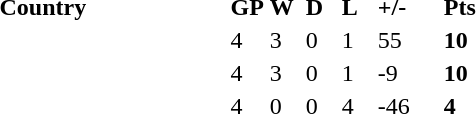<table>
<tr ---->
<td width="150"><strong>Country</strong></td>
<td width="20"><strong>GP</strong></td>
<td width="20"><strong>W</strong></td>
<td width="20"><strong>D</strong></td>
<td width="20"><strong>L</strong></td>
<td width="40"><strong>+/-</strong></td>
<td width="20"><strong>Pts</strong></td>
</tr>
<tr ---->
<td></td>
<td>4</td>
<td>3</td>
<td>0</td>
<td>1</td>
<td>55</td>
<td><strong>10</strong></td>
</tr>
<tr ---->
<td></td>
<td>4</td>
<td>3</td>
<td>0</td>
<td>1</td>
<td>-9</td>
<td><strong>10</strong></td>
</tr>
<tr ---->
<td></td>
<td>4</td>
<td>0</td>
<td>0</td>
<td>4</td>
<td>-46</td>
<td><strong>4</strong></td>
</tr>
</table>
